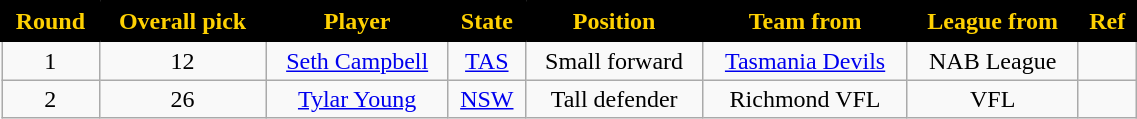<table class="wikitable" style="text-align:center; font-size:100%; width:60%;">
<tr>
<th style="background:black; color:#FED102; border: solid black 2px;">Round</th>
<th style="background:black; color:#FED102; border: solid black 2px;">Overall pick</th>
<th style="background:black; color:#FED102; border: solid black 2px;">Player</th>
<th style="background:black; color:#FED102; border: solid black 2px;">State</th>
<th style="background:black; color:#FED102; border: solid black 2px;">Position</th>
<th style="background:black; color:#FED102; border: solid black 2px;">Team from</th>
<th style="background:black; color:#FED102; border: solid black 2px;">League from</th>
<th style="background:black; color:#FED102; border: solid black 2px;">Ref</th>
</tr>
<tr>
<td>1</td>
<td>12</td>
<td><a href='#'>Seth Campbell</a></td>
<td><a href='#'>TAS</a></td>
<td>Small forward</td>
<td><a href='#'>Tasmania Devils</a></td>
<td>NAB League</td>
<td></td>
</tr>
<tr>
<td>2</td>
<td>26</td>
<td><a href='#'>Tylar Young</a></td>
<td><a href='#'>NSW</a></td>
<td>Tall defender</td>
<td>Richmond VFL</td>
<td>VFL</td>
<td></td>
</tr>
</table>
